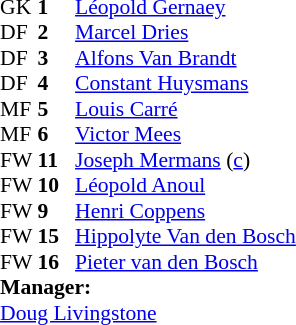<table cellspacing="0" cellpadding="0" style="font-size:90%; margin:0.2em auto;">
<tr>
<th width="25"></th>
<th width="25"></th>
</tr>
<tr>
<td>GK</td>
<td><strong>1</strong></td>
<td><a href='#'>Léopold Gernaey</a></td>
</tr>
<tr>
<td>DF</td>
<td><strong>2</strong></td>
<td><a href='#'>Marcel Dries</a></td>
</tr>
<tr>
<td>DF</td>
<td><strong>3</strong></td>
<td><a href='#'>Alfons Van Brandt</a></td>
</tr>
<tr>
<td>DF</td>
<td><strong>4</strong></td>
<td><a href='#'>Constant Huysmans</a></td>
</tr>
<tr>
<td>MF</td>
<td><strong>5</strong></td>
<td><a href='#'>Louis Carré</a></td>
</tr>
<tr>
<td>MF</td>
<td><strong>6</strong></td>
<td><a href='#'>Victor Mees</a></td>
</tr>
<tr>
<td>FW</td>
<td><strong>11</strong></td>
<td><a href='#'>Joseph Mermans</a> (<a href='#'>c</a>)</td>
</tr>
<tr>
<td>FW</td>
<td><strong>10</strong></td>
<td><a href='#'>Léopold Anoul</a></td>
</tr>
<tr>
<td>FW</td>
<td><strong>9</strong></td>
<td><a href='#'>Henri Coppens</a></td>
</tr>
<tr>
<td>FW</td>
<td><strong>15</strong></td>
<td><a href='#'>Hippolyte Van den Bosch</a></td>
</tr>
<tr>
<td>FW</td>
<td><strong>16</strong></td>
<td><a href='#'>Pieter van den Bosch</a></td>
</tr>
<tr>
<td colspan=3><strong>Manager:</strong></td>
</tr>
<tr>
<td colspan="4"> <a href='#'>Doug Livingstone</a></td>
</tr>
</table>
